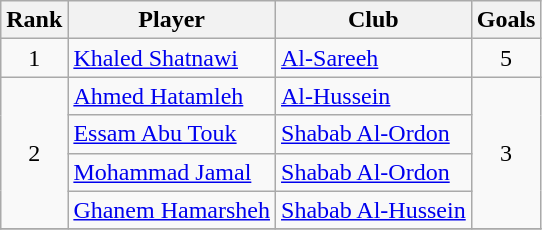<table class="wikitable sortable" style="text-align:center">
<tr>
<th>Rank</th>
<th>Player</th>
<th>Club</th>
<th>Goals</th>
</tr>
<tr>
<td>1</td>
<td align=left> <a href='#'>Khaled Shatnawi</a></td>
<td align=left><a href='#'>Al-Sareeh</a></td>
<td>5</td>
</tr>
<tr>
<td rowspan="4">2</td>
<td align=left> <a href='#'>Ahmed Hatamleh</a></td>
<td align=left><a href='#'>Al-Hussein</a></td>
<td rowspan="4">3</td>
</tr>
<tr>
<td align=left> <a href='#'>Essam Abu Touk</a></td>
<td align=left><a href='#'>Shabab Al-Ordon</a></td>
</tr>
<tr>
<td align=left> <a href='#'>Mohammad Jamal</a></td>
<td align=left><a href='#'>Shabab Al-Ordon</a></td>
</tr>
<tr>
<td align=left> <a href='#'>Ghanem Hamarsheh</a></td>
<td align=left><a href='#'>Shabab Al-Hussein</a></td>
</tr>
<tr>
</tr>
</table>
